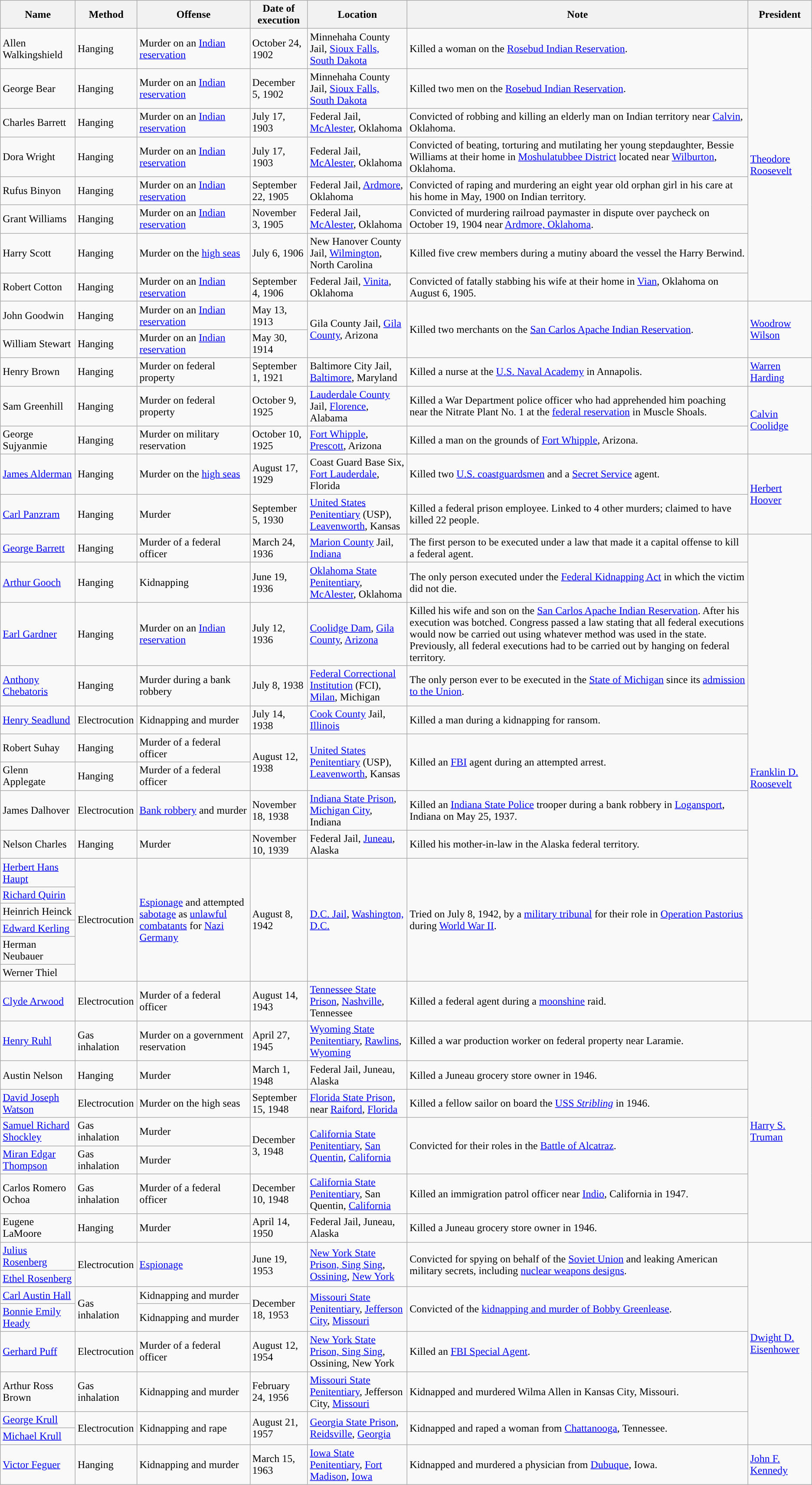<table class="wikitable sortable">
<tr --->
<th>Name</th>
<th>Method</th>
<th>Offense</th>
<th>Date of execution</th>
<th>Location</th>
<th>Note</th>
<th>President</th>
</tr>
<tr --->
<td>Allen Walkingshield</td>
<td>Hanging</td>
<td>Murder on an <a href='#'>Indian reservation</a></td>
<td>October 24, 1902</td>
<td>Minnehaha County Jail, <a href='#'>Sioux Falls, South Dakota</a></td>
<td>Killed a woman on the <a href='#'>Rosebud Indian Reservation</a>.</td>
<td rowspan="8"><a href='#'>Theodore Roosevelt</a></td>
</tr>
<tr --->
<td>George Bear</td>
<td>Hanging</td>
<td>Murder on an <a href='#'>Indian reservation</a></td>
<td>December 5, 1902</td>
<td>Minnehaha County Jail, <a href='#'>Sioux Falls, South Dakota</a></td>
<td>Killed two men on the <a href='#'>Rosebud Indian Reservation</a>.</td>
</tr>
<tr --->
<td>Charles Barrett</td>
<td>Hanging</td>
<td>Murder on an <a href='#'>Indian reservation</a></td>
<td>July 17, 1903</td>
<td>Federal Jail, <a href='#'>McAlester</a>, Oklahoma</td>
<td>Convicted of robbing and killing an elderly man on Indian territory near <a href='#'>Calvin</a>, Oklahoma.</td>
</tr>
<tr --->
<td>Dora Wright</td>
<td>Hanging</td>
<td>Murder on an <a href='#'>Indian reservation</a></td>
<td>July 17, 1903</td>
<td>Federal Jail, <a href='#'>McAlester</a>, Oklahoma</td>
<td>Convicted of beating, torturing and mutilating her young stepdaughter, Bessie Williams at their home in <a href='#'>Moshulatubbee District</a> located near <a href='#'>Wilburton</a>, Oklahoma.</td>
</tr>
<tr --->
<td>Rufus Binyon</td>
<td>Hanging</td>
<td>Murder on an <a href='#'>Indian reservation</a></td>
<td>September 22, 1905</td>
<td>Federal Jail, <a href='#'>Ardmore</a>, Oklahoma</td>
<td>Convicted of raping and murdering an eight year old orphan girl in his care at his home in May, 1900 on Indian territory.</td>
</tr>
<tr --->
<td>Grant Williams</td>
<td>Hanging</td>
<td>Murder on an <a href='#'>Indian reservation</a></td>
<td>November 3, 1905</td>
<td>Federal Jail, <a href='#'>McAlester</a>, Oklahoma</td>
<td>Convicted of murdering railroad paymaster in dispute over paycheck on October 19, 1904 near <a href='#'>Ardmore, Oklahoma</a>.</td>
</tr>
<tr --->
<td>Harry Scott</td>
<td>Hanging</td>
<td>Murder on the <a href='#'>high seas</a></td>
<td>July 6, 1906</td>
<td>New Hanover County Jail, <a href='#'>Wilmington</a>, North Carolina</td>
<td>Killed five crew members during a mutiny aboard the vessel the Harry Berwind.</td>
</tr>
<tr --->
<td>Robert Cotton</td>
<td>Hanging</td>
<td>Murder on an <a href='#'>Indian reservation</a></td>
<td>September 4, 1906</td>
<td>Federal Jail, <a href='#'>Vinita</a>, Oklahoma</td>
<td>Convicted of fatally stabbing his wife at their home in <a href='#'>Vian</a>, Oklahoma on August 6, 1905.</td>
</tr>
<tr --->
<td>John Goodwin</td>
<td>Hanging</td>
<td>Murder on an <a href='#'>Indian reservation</a></td>
<td>May 13, 1913</td>
<td rowspan="2">Gila County Jail, <a href='#'>Gila County</a>, Arizona</td>
<td rowspan="2">Killed two merchants on the <a href='#'>San Carlos Apache Indian Reservation</a>.</td>
<td rowspan="2"><a href='#'>Woodrow Wilson</a></td>
</tr>
<tr --->
<td>William Stewart</td>
<td>Hanging</td>
<td>Murder on an <a href='#'>Indian reservation</a></td>
<td>May 30, 1914</td>
</tr>
<tr --->
<td>Henry Brown</td>
<td>Hanging</td>
<td>Murder on federal property</td>
<td>September 1, 1921</td>
<td>Baltimore City Jail, <a href='#'>Baltimore</a>, Maryland</td>
<td>Killed a nurse at the <a href='#'>U.S. Naval Academy</a> in Annapolis.</td>
<td rowspan="1"><a href='#'>Warren Harding</a></td>
</tr>
<tr --->
<td>Sam Greenhill</td>
<td>Hanging</td>
<td>Murder on federal property</td>
<td>October 9, 1925</td>
<td><a href='#'>Lauderdale County</a> Jail, <a href='#'>Florence</a>, Alabama</td>
<td>Killed a War Department police officer who had apprehended him poaching near the Nitrate Plant No. 1 at the <a href='#'>federal reservation</a> in Muscle Shoals.</td>
<td rowspan="2"><a href='#'>Calvin Coolidge</a></td>
</tr>
<tr --->
<td>George Sujyanmie</td>
<td>Hanging</td>
<td>Murder on military reservation</td>
<td>October 10, 1925</td>
<td><a href='#'>Fort Whipple</a>, <a href='#'>Prescott</a>, Arizona</td>
<td>Killed a man on the grounds of <a href='#'>Fort Whipple</a>, Arizona.</td>
</tr>
<tr --->
<td><a href='#'>James Alderman</a></td>
<td>Hanging</td>
<td>Murder on the <a href='#'>high seas</a></td>
<td>August 17, 1929</td>
<td>Coast Guard Base Six, <a href='#'>Fort Lauderdale</a>, Florida</td>
<td>Killed two <a href='#'>U.S. coastguardsmen</a> and a <a href='#'>Secret Service</a> agent.</td>
<td rowspan="2"><a href='#'>Herbert Hoover</a></td>
</tr>
<tr --->
<td><a href='#'>Carl Panzram</a></td>
<td>Hanging</td>
<td>Murder</td>
<td>September 5, 1930</td>
<td><a href='#'>United States Penitentiary</a> (USP), <a href='#'>Leavenworth</a>, Kansas</td>
<td>Killed a federal prison employee. Linked to 4 other murders; claimed to have killed 22 people.</td>
</tr>
<tr --->
<td><a href='#'>George Barrett</a></td>
<td>Hanging</td>
<td>Murder of a federal officer</td>
<td>March 24, 1936</td>
<td><a href='#'>Marion County</a> Jail, <a href='#'>Indiana</a></td>
<td>The first person to be executed under a law that made it a capital offense to kill a federal agent.</td>
<td rowspan="16"><a href='#'>Franklin D. Roosevelt</a></td>
</tr>
<tr --->
<td><a href='#'>Arthur Gooch</a></td>
<td>Hanging</td>
<td>Kidnapping</td>
<td>June 19, 1936</td>
<td><a href='#'>Oklahoma State Penitentiary</a>, <a href='#'>McAlester</a>, Oklahoma</td>
<td>The only person executed under the <a href='#'>Federal Kidnapping Act</a> in which the victim did not die.</td>
</tr>
<tr --->
<td><a href='#'>Earl Gardner</a></td>
<td>Hanging</td>
<td>Murder on an <a href='#'>Indian reservation</a></td>
<td>July 12, 1936</td>
<td><a href='#'>Coolidge Dam</a>, <a href='#'>Gila County</a>, <a href='#'>Arizona</a></td>
<td>Killed his wife and son on the <a href='#'>San Carlos Apache Indian Reservation</a>. After his execution was botched. Congress passed a law stating that all federal executions would now be carried out using whatever method was used in the state. Previously, all federal executions had to be carried out by hanging on federal territory.</td>
</tr>
<tr --->
<td><a href='#'>Anthony Chebatoris</a></td>
<td>Hanging</td>
<td>Murder during a bank robbery</td>
<td>July 8, 1938</td>
<td><a href='#'>Federal Correctional Institution</a> (FCI), <a href='#'>Milan</a>, Michigan</td>
<td>The only person ever to be executed in the <a href='#'>State of Michigan</a> since its <a href='#'>admission to the Union</a>.</td>
</tr>
<tr --->
<td><a href='#'>Henry Seadlund</a></td>
<td>Electrocution</td>
<td>Kidnapping and murder</td>
<td>July 14, 1938</td>
<td><a href='#'>Cook County</a> Jail, <a href='#'>Illinois</a></td>
<td>Killed a man during a kidnapping for ransom.</td>
</tr>
<tr --->
<td>Robert Suhay</td>
<td>Hanging</td>
<td>Murder of a federal officer</td>
<td rowspan="2">August 12, 1938</td>
<td rowspan="2"><a href='#'>United States Penitentiary</a> (USP), <a href='#'>Leavenworth</a>, Kansas</td>
<td rowspan="2">Killed an <a href='#'>FBI</a> agent during an attempted arrest.</td>
</tr>
<tr --->
<td>Glenn Applegate</td>
<td>Hanging</td>
<td>Murder of a federal officer</td>
</tr>
<tr --->
<td>James Dalhover</td>
<td>Electrocution</td>
<td><a href='#'>Bank robbery</a> and murder</td>
<td>November 18, 1938</td>
<td><a href='#'>Indiana State Prison</a>, <a href='#'>Michigan City</a>, Indiana</td>
<td>Killed an <a href='#'>Indiana State Police</a> trooper during a bank robbery in <a href='#'>Logansport</a>, Indiana on May 25, 1937.</td>
</tr>
<tr --->
<td>Nelson Charles</td>
<td>Hanging</td>
<td>Murder</td>
<td>November 10, 1939</td>
<td>Federal Jail, <a href='#'>Juneau</a>, Alaska</td>
<td>Killed his mother-in-law in the Alaska federal territory.</td>
</tr>
<tr --->
<td><a href='#'>Herbert Hans Haupt</a></td>
<td rowspan="6">Electrocution</td>
<td rowspan="6"><a href='#'>Espionage</a> and attempted <a href='#'>sabotage</a> as <a href='#'>unlawful combatants</a> for <a href='#'>Nazi Germany</a></td>
<td rowspan="6">August 8, 1942</td>
<td rowspan="6"><a href='#'>D.C. Jail</a>, <a href='#'>Washington, D.C.</a></td>
<td rowspan="6">Tried on July 8, 1942, by a <a href='#'>military tribunal</a> for their role in <a href='#'>Operation Pastorius</a> during <a href='#'>World War II</a>.</td>
</tr>
<tr --->
<td><a href='#'>Richard Quirin</a></td>
</tr>
<tr --->
<td>Heinrich Heinck</td>
</tr>
<tr --->
<td><a href='#'>Edward Kerling</a></td>
</tr>
<tr --->
<td>Herman Neubauer</td>
</tr>
<tr --->
<td>Werner Thiel</td>
</tr>
<tr --->
<td><a href='#'>Clyde Arwood</a></td>
<td>Electrocution</td>
<td>Murder of a federal officer</td>
<td>August 14, 1943</td>
<td><a href='#'>Tennessee State Prison</a>, <a href='#'>Nashville</a>, Tennessee</td>
<td>Killed a federal agent during a <a href='#'>moonshine</a> raid.</td>
</tr>
<tr --->
<td><a href='#'>Henry Ruhl</a></td>
<td>Gas inhalation</td>
<td>Murder on a government reservation</td>
<td>April 27, 1945</td>
<td><a href='#'>Wyoming State Penitentiary</a>, <a href='#'>Rawlins</a>, <a href='#'>Wyoming</a></td>
<td>Killed a war production worker on federal property near Laramie.</td>
<td rowspan="7"><a href='#'>Harry S. Truman</a></td>
</tr>
<tr --->
<td>Austin Nelson</td>
<td>Hanging</td>
<td>Murder</td>
<td>March 1, 1948</td>
<td>Federal Jail, Juneau, Alaska</td>
<td>Killed a Juneau grocery store owner in 1946.</td>
</tr>
<tr --->
<td><a href='#'>David Joseph Watson</a></td>
<td>Electrocution</td>
<td>Murder on the high seas</td>
<td>September 15, 1948</td>
<td><a href='#'>Florida State Prison</a>, near <a href='#'>Raiford</a>, <a href='#'>Florida</a></td>
<td>Killed a fellow sailor on board the <a href='#'>USS <em>Stribling</em></a> in 1946.</td>
</tr>
<tr --->
<td><a href='#'>Samuel Richard Shockley</a></td>
<td>Gas inhalation</td>
<td>Murder</td>
<td rowspan="2">December 3, 1948</td>
<td rowspan="2"><a href='#'>California State Penitentiary</a>, <a href='#'>San Quentin</a>, <a href='#'>California</a></td>
<td rowspan="2">Convicted for their roles in the <a href='#'>Battle of Alcatraz</a>.</td>
</tr>
<tr --->
<td><a href='#'>Miran Edgar Thompson</a></td>
<td>Gas inhalation</td>
<td>Murder</td>
</tr>
<tr --->
<td>Carlos Romero Ochoa</td>
<td>Gas inhalation</td>
<td>Murder of a federal officer</td>
<td>December 10, 1948</td>
<td><a href='#'>California State Penitentiary</a>, San Quentin, <a href='#'>California</a></td>
<td>Killed an immigration patrol officer near <a href='#'>Indio</a>, California in 1947.</td>
</tr>
<tr --->
<td>Eugene LaMoore</td>
<td>Hanging</td>
<td>Murder</td>
<td>April 14, 1950</td>
<td>Federal Jail, Juneau, Alaska</td>
<td>Killed a Juneau grocery store owner in 1946.</td>
</tr>
<tr --->
<td><a href='#'>Julius Rosenberg</a></td>
<td rowspan="2">Electrocution</td>
<td rowspan="2"><a href='#'>Espionage</a></td>
<td rowspan="2">June 19, 1953</td>
<td rowspan="2"><a href='#'>New York State Prison, Sing Sing</a>, <a href='#'>Ossining</a>, <a href='#'>New York</a></td>
<td rowspan="2">Convicted for spying on behalf of the <a href='#'>Soviet Union</a> and leaking American military secrets, including <a href='#'>nuclear weapons designs</a>.</td>
<td rowspan="8"><a href='#'>Dwight D. Eisenhower</a></td>
</tr>
<tr --->
<td><a href='#'>Ethel Rosenberg</a></td>
</tr>
<tr --->
<td><a href='#'>Carl Austin Hall</a></td>
<td rowspan="2">Gas inhalation</td>
<td>Kidnapping and murder</td>
<td rowspan="2">December 18, 1953</td>
<td rowspan="2"><a href='#'>Missouri State Penitentiary</a>, <a href='#'>Jefferson City</a>, <a href='#'>Missouri</a></td>
<td rowspan="2">Convicted of the <a href='#'>kidnapping and murder of Bobby Greenlease</a>.</td>
</tr>
<tr --->
<td><a href='#'>Bonnie Emily Heady</a></td>
<td>Kidnapping and murder</td>
</tr>
<tr --->
<td><a href='#'>Gerhard Puff</a></td>
<td>Electrocution</td>
<td>Murder of a federal officer</td>
<td>August 12, 1954</td>
<td><a href='#'>New York State Prison, Sing Sing</a>, Ossining, New York</td>
<td>Killed an <a href='#'>FBI Special Agent</a>.</td>
</tr>
<tr --->
<td>Arthur Ross Brown</td>
<td>Gas inhalation</td>
<td>Kidnapping and murder</td>
<td>February 24, 1956</td>
<td><a href='#'>Missouri State Penitentiary</a>, Jefferson City, <a href='#'>Missouri</a></td>
<td>Kidnapped and murdered Wilma Allen in Kansas City, Missouri.</td>
</tr>
<tr --->
<td><a href='#'>George Krull</a></td>
<td rowspan="2">Electrocution</td>
<td rowspan="2">Kidnapping and rape</td>
<td rowspan="2">August 21, 1957</td>
<td rowspan="2"><a href='#'>Georgia State Prison</a>, <a href='#'>Reidsville</a>, <a href='#'>Georgia</a></td>
<td rowspan="2">Kidnapped and raped a woman from <a href='#'>Chattanooga</a>, Tennessee.</td>
</tr>
<tr --->
<td><a href='#'>Michael Krull</a></td>
</tr>
<tr --->
<td><a href='#'>Victor Feguer</a></td>
<td>Hanging</td>
<td>Kidnapping and murder</td>
<td>March 15, 1963</td>
<td><a href='#'>Iowa State Penitentiary</a>, <a href='#'>Fort Madison</a>, <a href='#'>Iowa</a></td>
<td>Kidnapped and murdered a physician from <a href='#'>Dubuque</a>, Iowa.</td>
<td><a href='#'>John F. Kennedy</a></td>
</tr>
</table>
